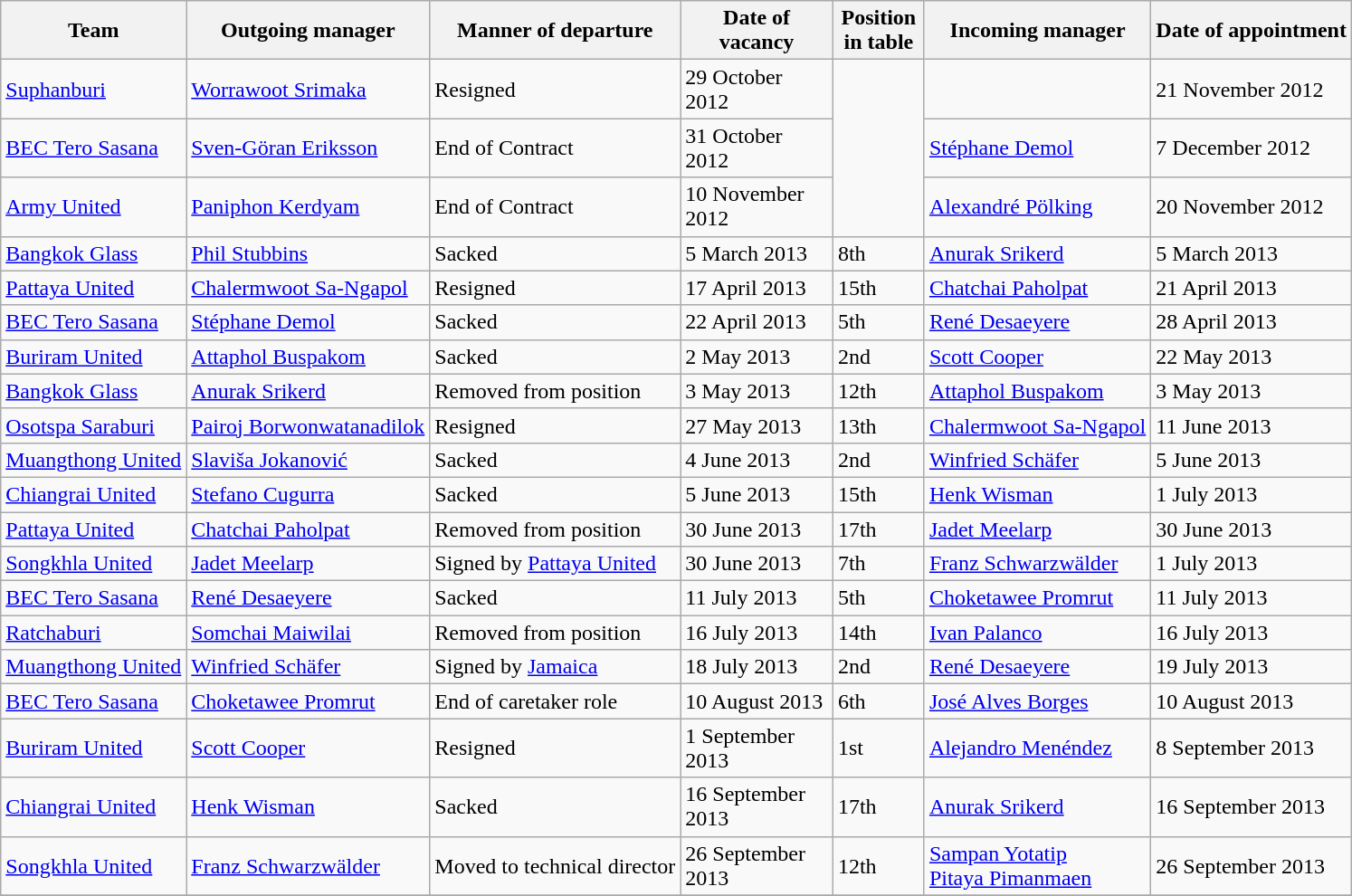<table class="wikitable">
<tr>
<th>Team</th>
<th>Outgoing manager</th>
<th>Manner of departure</th>
<th width="105">Date of vacancy</th>
<th width="60">Position in table</th>
<th>Incoming manager</th>
<th>Date of appointment</th>
</tr>
<tr>
<td><a href='#'>Suphanburi</a></td>
<td> <a href='#'>Worrawoot Srimaka</a></td>
<td>Resigned</td>
<td>29 October 2012</td>
<td rowspan=3></td>
<td> </td>
<td>21 November 2012</td>
</tr>
<tr>
<td><a href='#'>BEC Tero Sasana</a></td>
<td> <a href='#'>Sven-Göran Eriksson</a></td>
<td>End of Contract</td>
<td>31 October 2012</td>
<td> <a href='#'>Stéphane Demol</a></td>
<td>7 December 2012</td>
</tr>
<tr>
<td><a href='#'>Army United</a></td>
<td> <a href='#'>Paniphon Kerdyam</a></td>
<td>End of Contract</td>
<td>10 November 2012</td>
<td> <a href='#'>Alexandré Pölking</a></td>
<td>20 November 2012</td>
</tr>
<tr>
<td><a href='#'>Bangkok Glass</a></td>
<td> <a href='#'>Phil Stubbins</a></td>
<td>Sacked</td>
<td>5 March 2013</td>
<td>8th</td>
<td> <a href='#'>Anurak Srikerd</a></td>
<td>5 March 2013</td>
</tr>
<tr>
<td><a href='#'>Pattaya United</a></td>
<td> <a href='#'>Chalermwoot Sa-Ngapol</a></td>
<td>Resigned</td>
<td>17 April 2013</td>
<td>15th</td>
<td> <a href='#'>Chatchai Paholpat</a></td>
<td>21 April 2013</td>
</tr>
<tr>
<td><a href='#'>BEC Tero Sasana</a></td>
<td> <a href='#'>Stéphane Demol</a></td>
<td>Sacked</td>
<td>22 April 2013</td>
<td>5th</td>
<td> <a href='#'>René Desaeyere</a></td>
<td>28 April 2013</td>
</tr>
<tr>
<td><a href='#'>Buriram United</a></td>
<td> <a href='#'>Attaphol Buspakom</a></td>
<td>Sacked</td>
<td>2 May 2013</td>
<td>2nd</td>
<td> <a href='#'>Scott Cooper</a></td>
<td>22 May 2013</td>
</tr>
<tr>
<td><a href='#'>Bangkok Glass</a></td>
<td> <a href='#'>Anurak Srikerd</a></td>
<td>Removed from position</td>
<td>3 May 2013</td>
<td>12th</td>
<td> <a href='#'>Attaphol Buspakom</a></td>
<td>3 May 2013</td>
</tr>
<tr>
<td><a href='#'>Osotspa Saraburi</a></td>
<td> <a href='#'>Pairoj Borwonwatanadilok</a></td>
<td>Resigned</td>
<td>27 May 2013</td>
<td>13th</td>
<td> <a href='#'>Chalermwoot Sa-Ngapol</a></td>
<td>11 June 2013</td>
</tr>
<tr>
<td><a href='#'>Muangthong United</a></td>
<td> <a href='#'>Slaviša Jokanović</a></td>
<td>Sacked</td>
<td>4 June 2013</td>
<td>2nd</td>
<td> <a href='#'>Winfried Schäfer</a></td>
<td>5 June 2013</td>
</tr>
<tr>
<td><a href='#'>Chiangrai United</a></td>
<td> <a href='#'>Stefano Cugurra</a></td>
<td>Sacked</td>
<td>5 June 2013</td>
<td>15th</td>
<td> <a href='#'>Henk Wisman</a></td>
<td>1 July 2013</td>
</tr>
<tr>
<td><a href='#'>Pattaya United</a></td>
<td> <a href='#'>Chatchai Paholpat</a></td>
<td>Removed from position</td>
<td>30 June 2013</td>
<td>17th</td>
<td> <a href='#'>Jadet Meelarp</a></td>
<td>30 June 2013</td>
</tr>
<tr>
<td><a href='#'>Songkhla United</a></td>
<td> <a href='#'>Jadet Meelarp</a></td>
<td>Signed by <a href='#'>Pattaya United</a></td>
<td>30 June 2013</td>
<td>7th</td>
<td> <a href='#'>Franz Schwarzwälder</a></td>
<td>1 July 2013</td>
</tr>
<tr>
<td><a href='#'>BEC Tero Sasana</a></td>
<td> <a href='#'>René Desaeyere</a></td>
<td>Sacked</td>
<td>11 July 2013</td>
<td>5th</td>
<td> <a href='#'>Choketawee Promrut</a></td>
<td>11 July 2013</td>
</tr>
<tr>
<td><a href='#'>Ratchaburi</a></td>
<td> <a href='#'>Somchai Maiwilai</a></td>
<td>Removed from position</td>
<td>16 July 2013</td>
<td>14th</td>
<td> <a href='#'>Ivan Palanco</a></td>
<td>16 July 2013</td>
</tr>
<tr>
<td><a href='#'>Muangthong United</a></td>
<td> <a href='#'>Winfried Schäfer</a></td>
<td>Signed by <a href='#'>Jamaica</a></td>
<td>18 July 2013</td>
<td>2nd</td>
<td> <a href='#'>René Desaeyere</a></td>
<td>19 July 2013</td>
</tr>
<tr>
<td><a href='#'>BEC Tero Sasana</a></td>
<td> <a href='#'>Choketawee Promrut</a></td>
<td>End of caretaker role</td>
<td>10 August 2013</td>
<td>6th</td>
<td> <a href='#'>José Alves Borges</a></td>
<td>10 August 2013</td>
</tr>
<tr>
<td><a href='#'>Buriram United</a></td>
<td> <a href='#'>Scott Cooper</a></td>
<td>Resigned</td>
<td>1 September 2013</td>
<td>1st</td>
<td> <a href='#'>Alejandro Menéndez</a></td>
<td>8 September 2013</td>
</tr>
<tr>
<td><a href='#'>Chiangrai United</a></td>
<td> <a href='#'>Henk Wisman</a></td>
<td>Sacked</td>
<td>16 September 2013</td>
<td>17th</td>
<td> <a href='#'>Anurak Srikerd</a></td>
<td>16 September 2013</td>
</tr>
<tr>
<td><a href='#'>Songkhla United</a></td>
<td> <a href='#'>Franz Schwarzwälder</a></td>
<td>Moved to technical director</td>
<td>26 September 2013</td>
<td>12th</td>
<td> <a href='#'>Sampan Yotatip</a><br> <a href='#'>Pitaya Pimanmaen</a></td>
<td>26 September 2013</td>
</tr>
<tr>
</tr>
</table>
